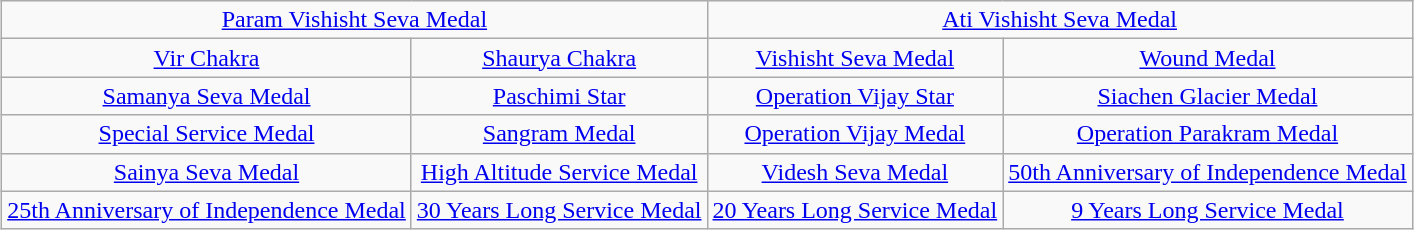<table class="wikitable" style="margin:1em auto; text-align:center;">
<tr>
<td colspan="2"><a href='#'>Param Vishisht Seva Medal</a></td>
<td colspan="2"><a href='#'>Ati Vishisht Seva Medal</a></td>
</tr>
<tr>
<td><a href='#'>Vir Chakra</a></td>
<td><a href='#'>Shaurya Chakra</a></td>
<td><a href='#'>Vishisht Seva Medal</a></td>
<td><a href='#'>Wound Medal</a></td>
</tr>
<tr>
<td><a href='#'>Samanya Seva Medal</a></td>
<td><a href='#'>Paschimi Star</a></td>
<td><a href='#'>Operation Vijay Star</a></td>
<td><a href='#'>Siachen Glacier Medal</a></td>
</tr>
<tr>
<td><a href='#'>Special Service Medal</a></td>
<td><a href='#'>Sangram Medal</a></td>
<td><a href='#'>Operation Vijay Medal</a></td>
<td><a href='#'>Operation Parakram Medal</a></td>
</tr>
<tr>
<td><a href='#'>Sainya Seva Medal</a></td>
<td><a href='#'>High Altitude Service Medal</a></td>
<td><a href='#'>Videsh Seva Medal</a></td>
<td><a href='#'>50th Anniversary of Independence Medal</a></td>
</tr>
<tr>
<td><a href='#'>25th Anniversary of Independence Medal</a></td>
<td><a href='#'>30 Years Long Service Medal</a></td>
<td><a href='#'>20 Years Long Service Medal</a></td>
<td><a href='#'>9 Years Long Service Medal</a></td>
</tr>
</table>
